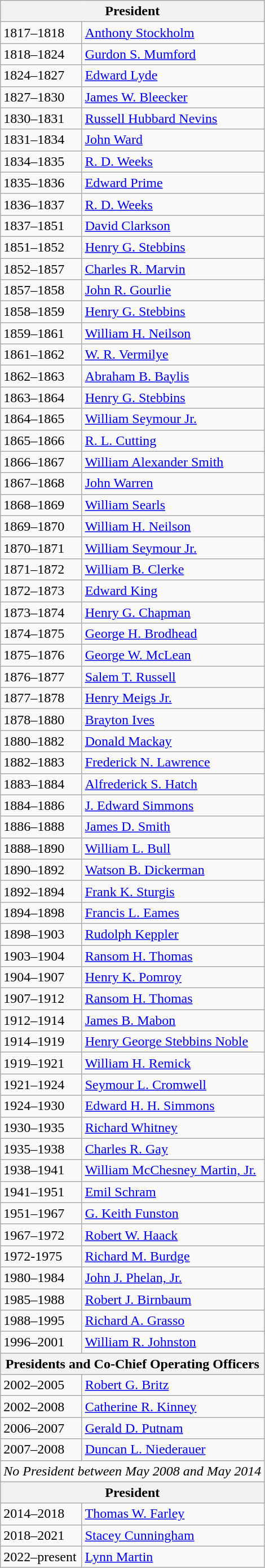<table class="wikitable">
<tr>
<th colspan="2">President</th>
</tr>
<tr>
<td>1817–1818</td>
<td><a href='#'>Anthony Stockholm</a></td>
</tr>
<tr>
<td>1818–1824</td>
<td><a href='#'>Gurdon S. Mumford</a></td>
</tr>
<tr>
<td>1824–1827</td>
<td><a href='#'>Edward Lyde</a></td>
</tr>
<tr>
<td>1827–1830</td>
<td><a href='#'>James W. Bleecker</a></td>
</tr>
<tr>
<td>1830–1831</td>
<td><a href='#'>Russell Hubbard Nevins</a></td>
</tr>
<tr>
<td>1831–1834</td>
<td><a href='#'>John Ward</a></td>
</tr>
<tr>
<td>1834–1835</td>
<td><a href='#'>R. D. Weeks</a></td>
</tr>
<tr>
<td>1835–1836</td>
<td><a href='#'>Edward Prime</a></td>
</tr>
<tr>
<td>1836–1837</td>
<td><a href='#'>R. D. Weeks</a></td>
</tr>
<tr>
<td>1837–1851</td>
<td><a href='#'>David Clarkson</a></td>
</tr>
<tr>
<td>1851–1852</td>
<td><a href='#'>Henry G. Stebbins</a></td>
</tr>
<tr>
<td>1852–1857</td>
<td><a href='#'>Charles R. Marvin</a></td>
</tr>
<tr>
<td>1857–1858</td>
<td><a href='#'>John R. Gourlie</a></td>
</tr>
<tr>
<td>1858–1859</td>
<td><a href='#'>Henry G. Stebbins</a></td>
</tr>
<tr>
<td>1859–1861</td>
<td><a href='#'>William H. Neilson</a></td>
</tr>
<tr>
<td>1861–1862</td>
<td><a href='#'>W. R. Vermilye</a></td>
</tr>
<tr>
<td>1862–1863</td>
<td><a href='#'>Abraham B. Baylis</a></td>
</tr>
<tr>
<td>1863–1864</td>
<td><a href='#'>Henry G. Stebbins</a></td>
</tr>
<tr>
<td>1864–1865</td>
<td><a href='#'>William Seymour Jr.</a></td>
</tr>
<tr>
<td>1865–1866</td>
<td><a href='#'>R. L. Cutting</a></td>
</tr>
<tr>
<td>1866–1867</td>
<td><a href='#'>William Alexander Smith</a></td>
</tr>
<tr>
<td>1867–1868</td>
<td><a href='#'>John Warren</a></td>
</tr>
<tr>
<td>1868–1869</td>
<td><a href='#'>William Searls</a></td>
</tr>
<tr>
<td>1869–1870</td>
<td><a href='#'>William H. Neilson</a></td>
</tr>
<tr>
<td>1870–1871</td>
<td><a href='#'>William Seymour Jr.</a></td>
</tr>
<tr>
<td>1871–1872</td>
<td><a href='#'>William B. Clerke</a></td>
</tr>
<tr>
<td>1872–1873</td>
<td><a href='#'>Edward King</a></td>
</tr>
<tr>
<td>1873–1874</td>
<td><a href='#'>Henry G. Chapman</a></td>
</tr>
<tr>
<td>1874–1875</td>
<td><a href='#'>George H. Brodhead</a></td>
</tr>
<tr>
<td>1875–1876</td>
<td><a href='#'>George W. McLean</a></td>
</tr>
<tr>
<td>1876–1877</td>
<td><a href='#'>Salem T. Russell</a></td>
</tr>
<tr>
<td>1877–1878</td>
<td><a href='#'>Henry Meigs Jr.</a></td>
</tr>
<tr>
<td>1878–1880</td>
<td><a href='#'>Brayton Ives</a></td>
</tr>
<tr>
<td>1880–1882</td>
<td><a href='#'>Donald Mackay</a></td>
</tr>
<tr>
<td>1882–1883</td>
<td><a href='#'>Frederick N. Lawrence</a></td>
</tr>
<tr>
<td>1883–1884</td>
<td><a href='#'>Alfrederick S. Hatch</a></td>
</tr>
<tr>
<td>1884–1886</td>
<td><a href='#'>J. Edward Simmons</a></td>
</tr>
<tr>
<td>1886–1888</td>
<td><a href='#'>James D. Smith</a></td>
</tr>
<tr>
<td>1888–1890</td>
<td><a href='#'>William L. Bull</a></td>
</tr>
<tr>
<td>1890–1892</td>
<td><a href='#'>Watson B. Dickerman</a></td>
</tr>
<tr>
<td>1892–1894</td>
<td><a href='#'>Frank K. Sturgis</a></td>
</tr>
<tr>
<td>1894–1898</td>
<td><a href='#'>Francis L. Eames</a></td>
</tr>
<tr>
<td>1898–1903</td>
<td><a href='#'>Rudolph Keppler</a></td>
</tr>
<tr>
<td>1903–1904</td>
<td><a href='#'>Ransom H. Thomas</a></td>
</tr>
<tr>
<td>1904–1907</td>
<td><a href='#'>Henry K. Pomroy</a></td>
</tr>
<tr>
<td>1907–1912</td>
<td><a href='#'>Ransom H. Thomas</a></td>
</tr>
<tr>
<td>1912–1914</td>
<td><a href='#'>James B. Mabon</a></td>
</tr>
<tr>
<td>1914–1919</td>
<td><a href='#'>Henry George Stebbins Noble</a></td>
</tr>
<tr>
<td>1919–1921</td>
<td><a href='#'>William H. Remick</a></td>
</tr>
<tr>
<td>1921–1924</td>
<td><a href='#'>Seymour L. Cromwell</a></td>
</tr>
<tr>
<td>1924–1930</td>
<td><a href='#'>Edward H. H. Simmons</a></td>
</tr>
<tr>
<td>1930–1935</td>
<td><a href='#'>Richard Whitney</a></td>
</tr>
<tr>
<td>1935–1938</td>
<td><a href='#'>Charles R. Gay</a></td>
</tr>
<tr>
<td>1938–1941</td>
<td><a href='#'>William McChesney Martin, Jr.</a></td>
</tr>
<tr>
<td>1941–1951</td>
<td><a href='#'>Emil Schram</a></td>
</tr>
<tr>
<td>1951–1967</td>
<td><a href='#'>G. Keith Funston</a></td>
</tr>
<tr>
<td>1967–1972</td>
<td><a href='#'>Robert W. Haack</a></td>
</tr>
<tr>
<td>1972-1975</td>
<td><a href='#'>Richard M. Burdge</a></td>
</tr>
<tr>
<td>1980–1984</td>
<td><a href='#'>John J. Phelan, Jr.</a></td>
</tr>
<tr>
<td>1985–1988</td>
<td><a href='#'>Robert J. Birnbaum</a></td>
</tr>
<tr>
<td>1988–1995</td>
<td><a href='#'>Richard A. Grasso</a></td>
</tr>
<tr>
<td>1996–2001</td>
<td><a href='#'>William R. Johnston</a></td>
</tr>
<tr>
<th colspan="2">Presidents and Co-Chief Operating Officers</th>
</tr>
<tr>
<td>2002–2005</td>
<td><a href='#'>Robert G. Britz</a></td>
</tr>
<tr>
<td>2002–2008</td>
<td><a href='#'>Catherine R. Kinney</a></td>
</tr>
<tr>
<td>2006–2007</td>
<td><a href='#'>Gerald D. Putnam</a></td>
</tr>
<tr>
<td>2007–2008</td>
<td><a href='#'>Duncan L. Niederauer</a></td>
</tr>
<tr>
<td colspan="2"><em>No President between May 2008 and May 2014</em></td>
</tr>
<tr>
<th colspan="2">President</th>
</tr>
<tr>
<td>2014–2018</td>
<td><a href='#'>Thomas W. Farley</a></td>
</tr>
<tr>
<td>2018–2021</td>
<td><a href='#'>Stacey Cunningham</a></td>
</tr>
<tr>
<td>2022–present</td>
<td><a href='#'>Lynn Martin</a></td>
</tr>
</table>
